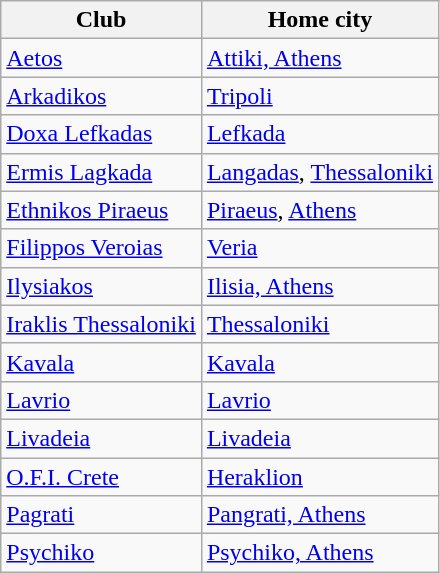<table class="wikitable">
<tr>
<th>Club</th>
<th>Home city</th>
</tr>
<tr>
<td><a href='#'>Aetos</a></td>
<td><a href='#'>Attiki, Athens</a></td>
</tr>
<tr>
<td><a href='#'>Arkadikos</a></td>
<td><a href='#'>Tripoli</a></td>
</tr>
<tr>
<td><a href='#'>Doxa Lefkadas</a></td>
<td><a href='#'>Lefkada</a></td>
</tr>
<tr>
<td><a href='#'>Ermis Lagkada</a></td>
<td><a href='#'>Langadas</a>, <a href='#'>Thessaloniki</a></td>
</tr>
<tr>
<td><a href='#'>Ethnikos Piraeus</a></td>
<td><a href='#'>Piraeus</a>, <a href='#'>Athens</a></td>
</tr>
<tr>
<td><a href='#'>Filippos Veroias</a></td>
<td><a href='#'>Veria</a></td>
</tr>
<tr>
<td><a href='#'>Ilysiakos</a></td>
<td><a href='#'>Ilisia, Athens</a></td>
</tr>
<tr>
<td><a href='#'>Iraklis Thessaloniki</a></td>
<td><a href='#'>Thessaloniki</a></td>
</tr>
<tr>
<td><a href='#'>Kavala</a></td>
<td><a href='#'>Kavala</a></td>
</tr>
<tr>
<td><a href='#'>Lavrio</a></td>
<td><a href='#'>Lavrio</a></td>
</tr>
<tr>
<td><a href='#'>Livadeia</a></td>
<td><a href='#'>Livadeia</a></td>
</tr>
<tr>
<td><a href='#'>O.F.I. Crete</a></td>
<td><a href='#'>Heraklion</a></td>
</tr>
<tr>
<td><a href='#'>Pagrati</a></td>
<td><a href='#'>Pangrati, Athens</a></td>
</tr>
<tr>
<td><a href='#'>Psychiko</a></td>
<td><a href='#'>Psychiko, Athens</a></td>
</tr>
</table>
